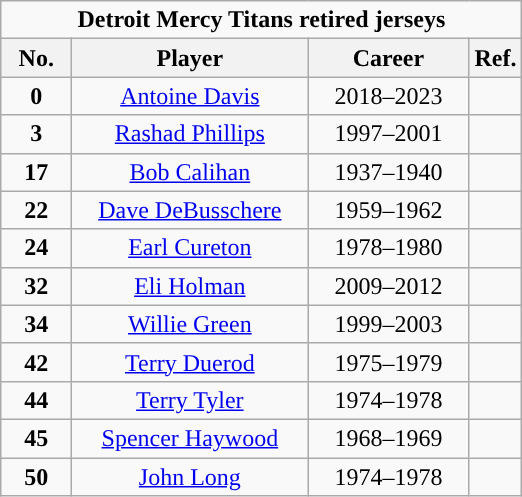<table class="wikitable sortable" style="text-align:center">
<tr>
<td colspan=6><strong>Detroit Mercy Titans retired jerseys</strong></td>
</tr>
<tr>
<th width=40px>No.</th>
<th width=150px>Player</th>
<th width=100px>Career</th>
<th width=px>Ref.</th>
</tr>
<tr>
<td><strong>0</strong></td>
<td><a href='#'>Antoine Davis</a></td>
<td>2018–2023</td>
<td></td>
</tr>
<tr>
<td><strong>3</strong></td>
<td><a href='#'>Rashad Phillips</a></td>
<td>1997–2001</td>
<td></td>
</tr>
<tr>
<td><strong>17</strong></td>
<td><a href='#'>Bob Calihan</a></td>
<td>1937–1940</td>
<td></td>
</tr>
<tr>
<td><strong>22</strong></td>
<td><a href='#'>Dave DeBusschere</a></td>
<td>1959–1962</td>
<td></td>
</tr>
<tr>
<td><strong>24</strong></td>
<td><a href='#'>Earl Cureton</a></td>
<td>1978–1980</td>
<td></td>
</tr>
<tr>
<td><strong>32</strong></td>
<td><a href='#'>Eli Holman</a></td>
<td>2009–2012</td>
<td></td>
</tr>
<tr>
<td><strong>34</strong></td>
<td><a href='#'>Willie Green</a></td>
<td>1999–2003</td>
<td></td>
</tr>
<tr>
<td><strong>42</strong></td>
<td><a href='#'>Terry Duerod</a></td>
<td>1975–1979</td>
<td></td>
</tr>
<tr>
<td><strong>44</strong></td>
<td><a href='#'>Terry Tyler</a></td>
<td>1974–1978</td>
<td></td>
</tr>
<tr>
<td><strong>45</strong></td>
<td><a href='#'>Spencer Haywood</a></td>
<td>1968–1969</td>
<td></td>
</tr>
<tr>
<td><strong>50</strong></td>
<td><a href='#'>John Long</a></td>
<td>1974–1978</td>
<td></td>
</tr>
</table>
